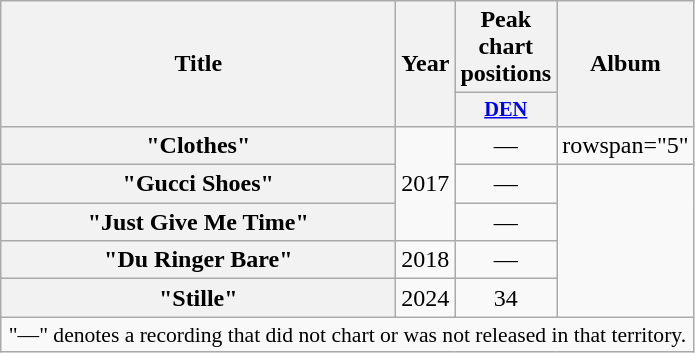<table class="wikitable plainrowheaders" style="text-align:center;" border="1">
<tr>
<th scope="col" rowspan="2" style="width:16em;">Title</th>
<th scope="col" rowspan="2">Year</th>
<th scope="col">Peak chart positions</th>
<th scope="col" rowspan="2">Album</th>
</tr>
<tr>
<th scope="col" style="width:3em;font-size:85%;"><a href='#'>DEN</a><br></th>
</tr>
<tr>
<th scope="row">"Clothes"</th>
<td rowspan="3">2017</td>
<td>—</td>
<td>rowspan="5" </td>
</tr>
<tr>
<th scope="row">"Gucci Shoes"</th>
<td>—</td>
</tr>
<tr>
<th scope="row">"Just Give Me Time"</th>
<td>—</td>
</tr>
<tr>
<th scope="row">"Du Ringer Bare"</th>
<td>2018</td>
<td>—</td>
</tr>
<tr>
<th scope="row">"Stille"</th>
<td>2024</td>
<td>34</td>
</tr>
<tr>
<td colspan="4" style="font-size:90%">"—" denotes a recording that did not chart or was not released in that territory.</td>
</tr>
</table>
